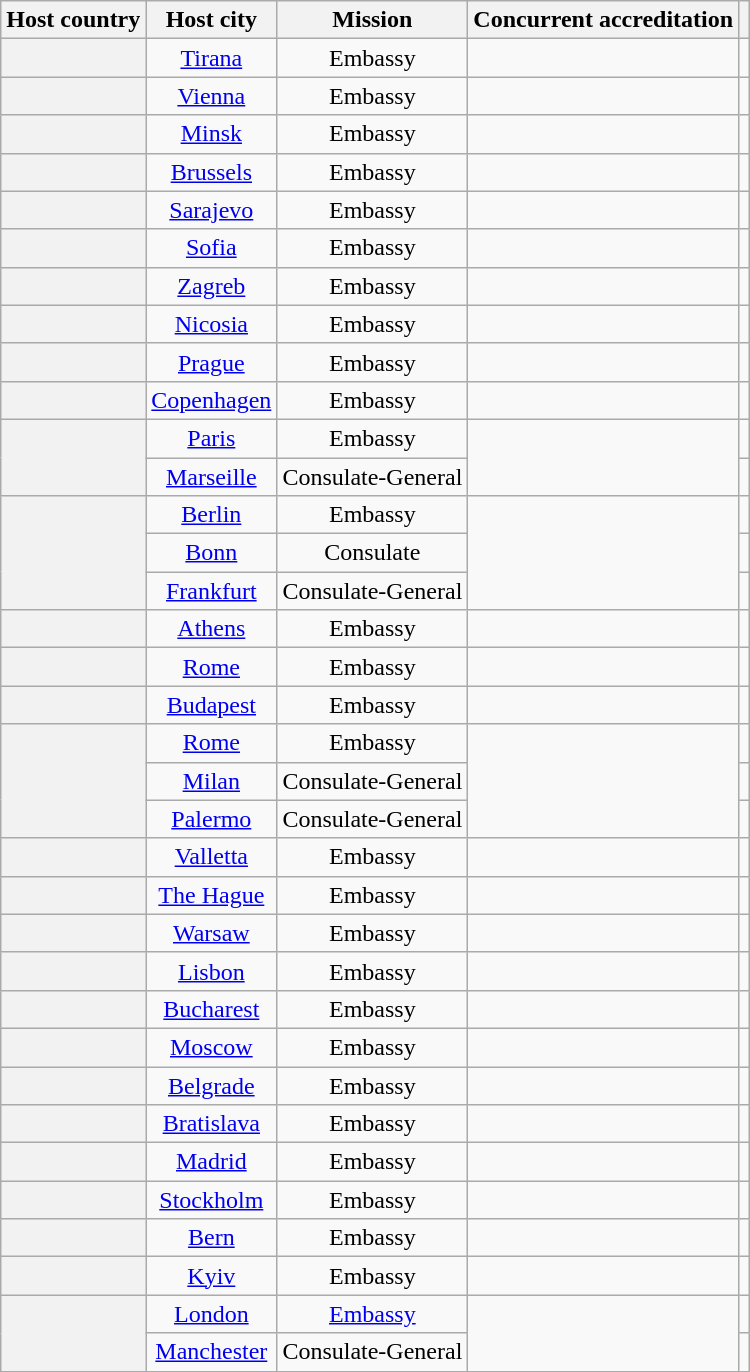<table class="wikitable plainrowheaders" style="text-align:center">
<tr>
<th scope="col">Host country</th>
<th scope="col">Host city</th>
<th scope="col">Mission</th>
<th scope="col">Concurrent accreditation</th>
<th scope="col"></th>
</tr>
<tr>
<th scope="row"></th>
<td><a href='#'>Tirana</a></td>
<td>Embassy</td>
<td></td>
<td></td>
</tr>
<tr>
<th scope="row"></th>
<td><a href='#'>Vienna</a></td>
<td>Embassy</td>
<td></td>
<td></td>
</tr>
<tr>
<th scope="row"></th>
<td><a href='#'>Minsk</a></td>
<td>Embassy</td>
<td></td>
<td></td>
</tr>
<tr>
<th scope="row"></th>
<td><a href='#'>Brussels</a></td>
<td>Embassy</td>
<td></td>
<td></td>
</tr>
<tr>
<th scope="row"></th>
<td><a href='#'>Sarajevo</a></td>
<td>Embassy</td>
<td></td>
<td></td>
</tr>
<tr>
<th scope="row"></th>
<td><a href='#'>Sofia</a></td>
<td>Embassy</td>
<td></td>
<td></td>
</tr>
<tr>
<th scope="row"></th>
<td><a href='#'>Zagreb</a></td>
<td>Embassy</td>
<td></td>
<td></td>
</tr>
<tr>
<th scope="row"></th>
<td><a href='#'>Nicosia</a></td>
<td>Embassy</td>
<td></td>
<td></td>
</tr>
<tr>
<th scope="row"></th>
<td><a href='#'>Prague</a></td>
<td>Embassy</td>
<td></td>
<td></td>
</tr>
<tr>
<th scope="row"></th>
<td><a href='#'>Copenhagen</a></td>
<td>Embassy</td>
<td></td>
<td></td>
</tr>
<tr>
<th scope="row" rowspan="2"></th>
<td><a href='#'>Paris</a></td>
<td>Embassy</td>
<td rowspan="2"></td>
<td></td>
</tr>
<tr>
<td><a href='#'>Marseille</a></td>
<td>Consulate-General</td>
<td></td>
</tr>
<tr>
<th scope="row" rowspan="3"></th>
<td><a href='#'>Berlin</a></td>
<td>Embassy</td>
<td rowspan="3"></td>
<td></td>
</tr>
<tr>
<td><a href='#'>Bonn</a></td>
<td>Consulate</td>
<td></td>
</tr>
<tr>
<td><a href='#'>Frankfurt</a></td>
<td>Consulate-General</td>
<td></td>
</tr>
<tr>
<th scope="row"></th>
<td><a href='#'>Athens</a></td>
<td>Embassy</td>
<td></td>
<td></td>
</tr>
<tr>
<th scope="row"></th>
<td><a href='#'>Rome</a></td>
<td>Embassy</td>
<td></td>
<td></td>
</tr>
<tr>
<th scope="row"></th>
<td><a href='#'>Budapest</a></td>
<td>Embassy</td>
<td></td>
<td></td>
</tr>
<tr>
<th scope="row" rowspan="3"></th>
<td><a href='#'>Rome</a></td>
<td>Embassy</td>
<td rowspan="3"></td>
<td></td>
</tr>
<tr>
<td><a href='#'>Milan</a></td>
<td>Consulate-General</td>
<td></td>
</tr>
<tr>
<td><a href='#'>Palermo</a></td>
<td>Consulate-General</td>
<td></td>
</tr>
<tr>
<th scope="row"></th>
<td><a href='#'>Valletta</a></td>
<td>Embassy</td>
<td></td>
<td></td>
</tr>
<tr>
<th scope="row"></th>
<td><a href='#'>The Hague</a></td>
<td>Embassy</td>
<td></td>
<td></td>
</tr>
<tr>
<th scope="row"></th>
<td><a href='#'>Warsaw</a></td>
<td>Embassy</td>
<td></td>
<td></td>
</tr>
<tr>
<th scope="row"></th>
<td><a href='#'>Lisbon</a></td>
<td>Embassy</td>
<td></td>
<td></td>
</tr>
<tr>
<th scope="row"></th>
<td><a href='#'>Bucharest</a></td>
<td>Embassy</td>
<td></td>
<td></td>
</tr>
<tr>
<th scope="row"></th>
<td><a href='#'>Moscow</a></td>
<td>Embassy</td>
<td></td>
<td></td>
</tr>
<tr>
<th scope="row"></th>
<td><a href='#'>Belgrade</a></td>
<td>Embassy</td>
<td></td>
<td></td>
</tr>
<tr>
<th scope="row"></th>
<td><a href='#'>Bratislava</a></td>
<td>Embassy</td>
<td></td>
<td></td>
</tr>
<tr>
<th scope="row"></th>
<td><a href='#'>Madrid</a></td>
<td>Embassy</td>
<td></td>
<td></td>
</tr>
<tr>
<th scope="row"></th>
<td><a href='#'>Stockholm</a></td>
<td>Embassy</td>
<td></td>
<td></td>
</tr>
<tr>
<th scope="row"></th>
<td><a href='#'>Bern</a></td>
<td>Embassy</td>
<td></td>
<td></td>
</tr>
<tr>
<th scope="row"></th>
<td><a href='#'>Kyiv</a></td>
<td>Embassy</td>
<td></td>
<td></td>
</tr>
<tr>
<th scope="row" rowspan="2"></th>
<td><a href='#'>London</a></td>
<td><a href='#'>Embassy</a></td>
<td rowspan="2"></td>
<td></td>
</tr>
<tr>
<td><a href='#'>Manchester</a></td>
<td>Consulate-General</td>
<td></td>
</tr>
</table>
